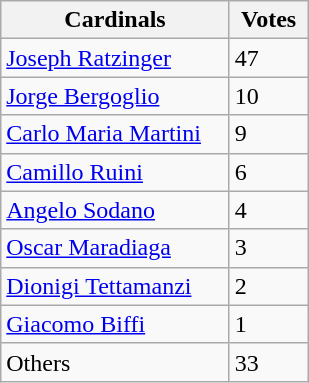<table class="wikitable">
<tr>
<th width="145px">Cardinals</th>
<th width="45px">Votes</th>
</tr>
<tr>
<td><a href='#'>Joseph Ratzinger</a></td>
<td><div>47</div></td>
</tr>
<tr>
<td><a href='#'>Jorge Bergoglio</a></td>
<td><div>10</div></td>
</tr>
<tr>
<td><a href='#'>Carlo Maria Martini</a></td>
<td><div>9</div></td>
</tr>
<tr>
<td><a href='#'>Camillo Ruini</a></td>
<td><div>6</div></td>
</tr>
<tr>
<td><a href='#'>Angelo Sodano</a></td>
<td><div>4</div></td>
</tr>
<tr>
<td><a href='#'>Oscar Maradiaga</a></td>
<td><div>3</div></td>
</tr>
<tr>
<td><a href='#'>Dionigi Tettamanzi</a></td>
<td><div>2</div></td>
</tr>
<tr>
<td><a href='#'>Giacomo Biffi</a></td>
<td><div>1</div></td>
</tr>
<tr>
<td>Others</td>
<td><div>33</div></td>
</tr>
</table>
